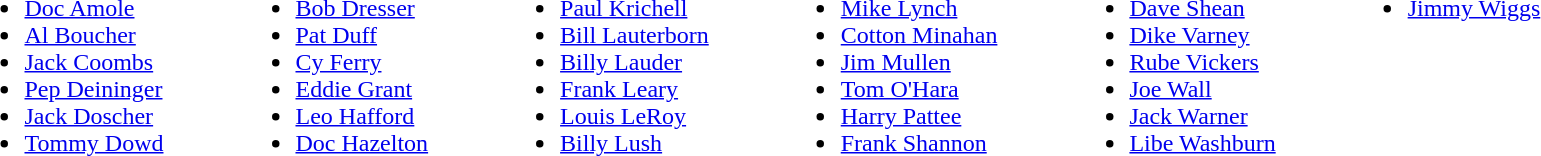<table>
<tr>
<td valign="top"><br><ul><li><a href='#'>Doc Amole</a></li><li><a href='#'>Al Boucher</a></li><li><a href='#'>Jack Coombs</a></li><li><a href='#'>Pep Deininger</a></li><li><a href='#'>Jack Doscher</a></li><li><a href='#'>Tommy Dowd</a></li></ul></td>
<td width="40"></td>
<td valign="top"><br><ul><li><a href='#'>Bob Dresser</a></li><li><a href='#'>Pat Duff</a></li><li><a href='#'>Cy Ferry</a></li><li><a href='#'>Eddie Grant</a></li><li><a href='#'>Leo Hafford</a></li><li><a href='#'>Doc Hazelton</a></li></ul></td>
<td width="40"></td>
<td valign="top"><br><ul><li><a href='#'>Paul Krichell</a></li><li><a href='#'>Bill Lauterborn</a></li><li><a href='#'>Billy Lauder</a></li><li><a href='#'>Frank Leary</a></li><li><a href='#'>Louis LeRoy</a></li><li><a href='#'>Billy Lush</a></li></ul></td>
<td width="40"></td>
<td valign="top"><br><ul><li><a href='#'>Mike Lynch</a></li><li><a href='#'>Cotton Minahan</a></li><li><a href='#'>Jim Mullen</a></li><li><a href='#'>Tom O'Hara</a></li><li><a href='#'>Harry Pattee</a></li><li><a href='#'>Frank Shannon</a></li></ul></td>
<td width="40"></td>
<td valign="top"><br><ul><li><a href='#'>Dave Shean</a></li><li><a href='#'>Dike Varney</a></li><li><a href='#'>Rube Vickers</a></li><li><a href='#'>Joe Wall</a></li><li><a href='#'>Jack Warner</a></li><li><a href='#'>Libe Washburn</a></li></ul></td>
<td width="40"></td>
<td valign="top"><br><ul><li><a href='#'>Jimmy Wiggs</a></li></ul></td>
</tr>
</table>
